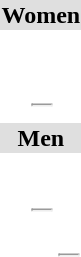<table>
<tr style="background:#dfdfdf;">
<td colspan="4" style="text-align:center;"><strong>Women</strong></td>
</tr>
<tr>
<th scope=row style="text-align:left"></th>
<td><br></td>
<td><br></td>
<td><br></td>
</tr>
<tr>
<th scope=row style="text-align:left"></th>
<td></td>
<td></td>
<td></td>
</tr>
<tr>
<th scope=row style="text-align:left"></th>
<td></td>
<td></td>
<td></td>
</tr>
<tr>
<th scope=row style="text-align:left"></th>
<td></td>
<td></td>
<td></td>
</tr>
<tr>
<th scope=row style="text-align:left"></th>
<td></td>
<td></td>
<td></td>
</tr>
<tr>
<th scope=row style="text-align:left"></th>
<td></td>
<td><hr></td>
<td></td>
</tr>
<tr style="background:#dfdfdf;">
<td colspan="4" style="text-align:center;"><strong>Men</strong></td>
</tr>
<tr>
<th scope=row style="text-align:left"></th>
<td> <br></td>
<td> <br></td>
<td> <br></td>
</tr>
<tr>
<th scope=row style="text-align:left"></th>
<td></td>
<td></td>
<td></td>
</tr>
<tr>
<th scope=row style="text-align:left"></th>
<td></td>
<td><hr></td>
<td></td>
</tr>
<tr>
<th scope=row style="text-align:left"></th>
<td></td>
<td></td>
<td></td>
</tr>
<tr>
<th scope=row style="text-align:left"></th>
<td></td>
<td></td>
<td></td>
</tr>
<tr>
<th scope=row style="text-align:left"></th>
<td></td>
<td></td>
<td><hr></td>
</tr>
<tr>
<th scope=row style="text-align:left"></th>
<td></td>
<td></td>
<td></td>
</tr>
<tr>
<th scope=row style="text-align:left"></th>
<td></td>
<td></td>
<td></td>
</tr>
</table>
